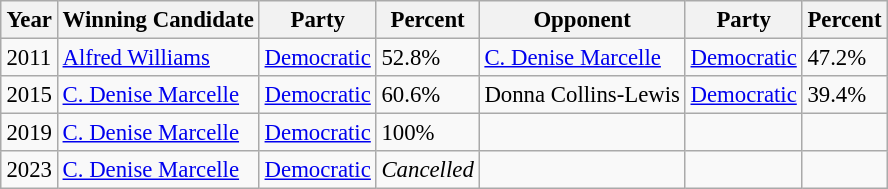<table class="wikitable" style="margin:0.5em auto; font-size:95%;">
<tr>
<th>Year</th>
<th>Winning Candidate</th>
<th>Party</th>
<th>Percent</th>
<th>Opponent</th>
<th>Party</th>
<th>Percent</th>
</tr>
<tr>
<td>2011</td>
<td><a href='#'>Alfred Williams</a></td>
<td><a href='#'>Democratic</a></td>
<td>52.8%</td>
<td><a href='#'>C. Denise Marcelle</a></td>
<td><a href='#'>Democratic</a></td>
<td>47.2%</td>
</tr>
<tr>
<td>2015</td>
<td><a href='#'>C. Denise Marcelle</a></td>
<td><a href='#'>Democratic</a></td>
<td>60.6%</td>
<td>Donna Collins-Lewis</td>
<td><a href='#'>Democratic</a></td>
<td>39.4%</td>
</tr>
<tr>
<td>2019</td>
<td><a href='#'>C. Denise Marcelle</a></td>
<td><a href='#'>Democratic</a></td>
<td>100%</td>
<td></td>
<td></td>
<td></td>
</tr>
<tr>
<td>2023</td>
<td><a href='#'>C. Denise Marcelle</a></td>
<td><a href='#'>Democratic</a></td>
<td><em>Cancelled</em></td>
<td></td>
<td></td>
<td></td>
</tr>
</table>
